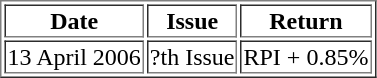<table border="1">
<tr>
<th>Date</th>
<th>Issue</th>
<th>Return</th>
</tr>
<tr>
<td>13 April 2006</td>
<td>?th Issue</td>
<td>RPI + 0.85%</td>
</tr>
</table>
